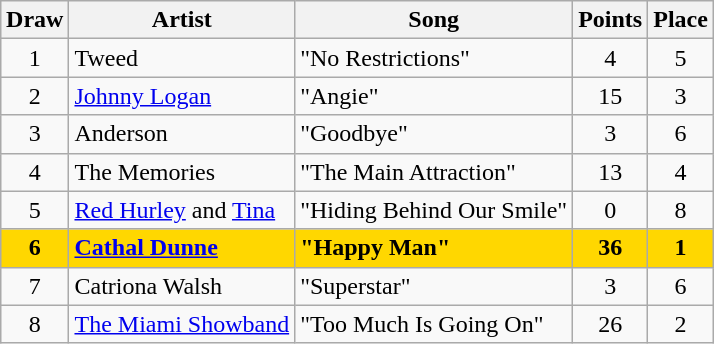<table class="sortable wikitable" style="margin: 1em auto 1em auto; text-align:center">
<tr>
<th>Draw</th>
<th>Artist</th>
<th>Song</th>
<th>Points</th>
<th>Place</th>
</tr>
<tr>
<td>1</td>
<td align="left">Tweed</td>
<td align="left">"No Restrictions"</td>
<td>4</td>
<td>5</td>
</tr>
<tr>
<td>2</td>
<td align="left"><a href='#'>Johnny Logan</a></td>
<td align="left">"Angie"</td>
<td>15</td>
<td>3</td>
</tr>
<tr>
<td>3</td>
<td align="left">Anderson</td>
<td align="left">"Goodbye"</td>
<td>3</td>
<td>6</td>
</tr>
<tr>
<td>4</td>
<td align="left">The Memories</td>
<td align="left">"The Main Attraction"</td>
<td>13</td>
<td>4</td>
</tr>
<tr>
<td>5</td>
<td align="left"><a href='#'>Red Hurley</a> and <a href='#'>Tina</a></td>
<td align="left">"Hiding Behind Our Smile"</td>
<td>0</td>
<td>8</td>
</tr>
<tr style="font-weight:bold; background:gold;">
<td>6</td>
<td align="left"><a href='#'>Cathal Dunne</a></td>
<td align="left">"Happy Man"</td>
<td>36</td>
<td>1</td>
</tr>
<tr>
<td>7</td>
<td align="left">Catriona Walsh</td>
<td align="left">"Superstar"</td>
<td>3</td>
<td>6</td>
</tr>
<tr>
<td>8</td>
<td align="left"><a href='#'>The Miami Showband</a></td>
<td align="left">"Too Much Is Going On"</td>
<td>26</td>
<td>2</td>
</tr>
</table>
